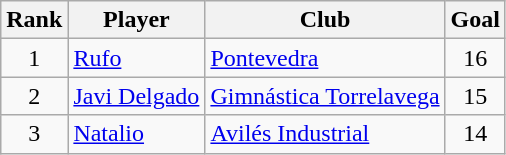<table class="wikitable">
<tr>
<th>Rank</th>
<th>Player</th>
<th>Club</th>
<th>Goal</th>
</tr>
<tr>
<td align="center">1</td>
<td> <a href='#'>Rufo</a></td>
<td><a href='#'>Pontevedra</a></td>
<td align="center">16</td>
</tr>
<tr>
<td align="center">2</td>
<td> <a href='#'>Javi Delgado</a></td>
<td><a href='#'>Gimnástica Torrelavega</a></td>
<td align="center">15</td>
</tr>
<tr>
<td align="center">3</td>
<td> <a href='#'>Natalio</a></td>
<td><a href='#'>Avilés Industrial</a></td>
<td align="center">14</td>
</tr>
</table>
